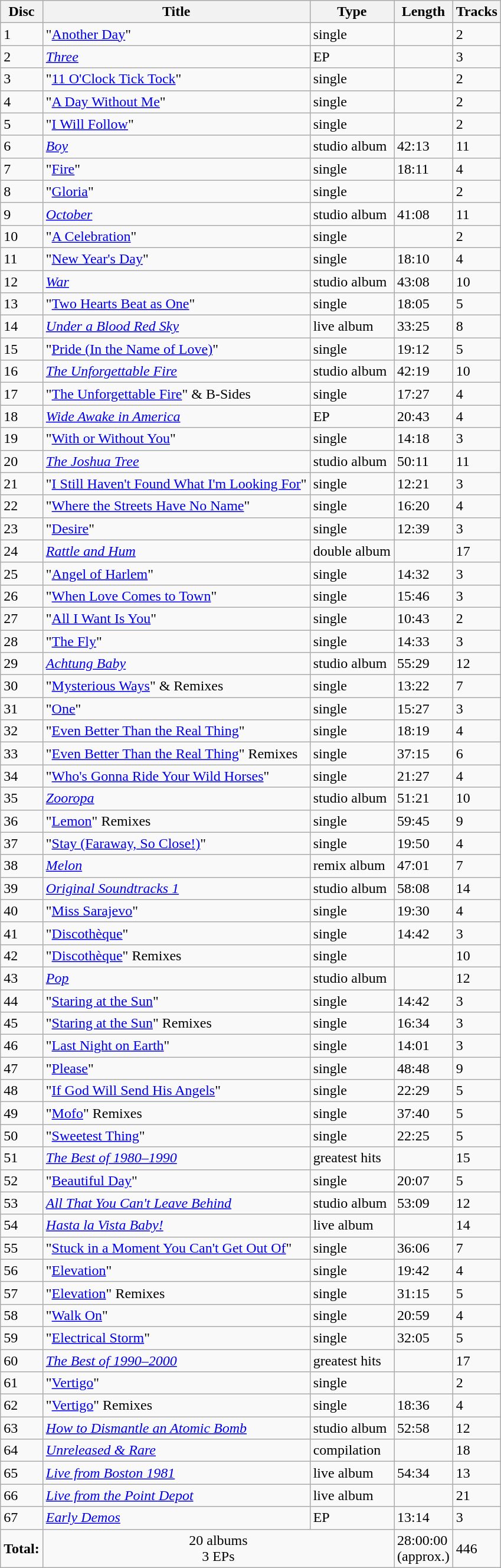<table class="wikitable sortable">
<tr>
<th>Disc</th>
<th>Title</th>
<th>Type</th>
<th>Length</th>
<th>Tracks</th>
</tr>
<tr>
<td>1</td>
<td>"<a href='#'>Another Day</a>"</td>
<td>single</td>
<td></td>
<td>2</td>
</tr>
<tr bgcolor=>
<td>2</td>
<td><em><a href='#'>Three</a></em></td>
<td>EP</td>
<td></td>
<td>3</td>
</tr>
<tr>
<td>3</td>
<td>"<a href='#'>11 O'Clock Tick Tock</a>"</td>
<td>single</td>
<td></td>
<td>2</td>
</tr>
<tr>
<td>4</td>
<td>"<a href='#'>A Day Without Me</a>"</td>
<td>single</td>
<td></td>
<td>2</td>
</tr>
<tr>
<td>5</td>
<td>"<a href='#'>I Will Follow</a>"</td>
<td>single</td>
<td></td>
<td>2</td>
</tr>
<tr bgcolor=>
<td>6</td>
<td><em><a href='#'>Boy</a></em></td>
<td>studio album</td>
<td>42:13</td>
<td>11</td>
</tr>
<tr>
<td>7</td>
<td>"<a href='#'>Fire</a>"</td>
<td>single</td>
<td>18:11</td>
<td>4</td>
</tr>
<tr>
<td>8</td>
<td>"<a href='#'>Gloria</a>"</td>
<td>single</td>
<td></td>
<td>2</td>
</tr>
<tr bgcolor=>
<td>9</td>
<td><em><a href='#'>October</a></em></td>
<td>studio album</td>
<td>41:08</td>
<td>11</td>
</tr>
<tr>
<td>10</td>
<td>"<a href='#'>A Celebration</a>"</td>
<td>single</td>
<td></td>
<td>2</td>
</tr>
<tr>
<td>11</td>
<td>"<a href='#'>New Year's Day</a>"</td>
<td>single</td>
<td>18:10</td>
<td>4</td>
</tr>
<tr bgcolor=>
<td>12</td>
<td><em><a href='#'>War</a></em></td>
<td>studio album</td>
<td>43:08</td>
<td>10</td>
</tr>
<tr>
<td>13</td>
<td>"<a href='#'>Two Hearts Beat as One</a>"</td>
<td>single</td>
<td>18:05</td>
<td>5</td>
</tr>
<tr bgcolor=>
<td>14</td>
<td><em><a href='#'>Under a Blood Red Sky</a></em></td>
<td>live album</td>
<td>33:25</td>
<td>8</td>
</tr>
<tr>
<td>15</td>
<td>"<a href='#'>Pride (In the Name of Love)</a>"</td>
<td>single</td>
<td>19:12</td>
<td>5</td>
</tr>
<tr bgcolor=>
<td>16</td>
<td><em><a href='#'>The Unforgettable Fire</a></em></td>
<td>studio album</td>
<td>42:19</td>
<td>10</td>
</tr>
<tr>
<td>17</td>
<td>"<a href='#'>The Unforgettable Fire</a>" & B-Sides</td>
<td>single</td>
<td>17:27</td>
<td>4</td>
</tr>
<tr bgcolor=>
<td>18</td>
<td><em><a href='#'>Wide Awake in America</a></em></td>
<td>EP</td>
<td>20:43</td>
<td>4</td>
</tr>
<tr>
<td>19</td>
<td>"<a href='#'>With or Without You</a>"</td>
<td>single</td>
<td>14:18</td>
<td>3</td>
</tr>
<tr bgcolor=>
<td>20</td>
<td><em><a href='#'>The Joshua Tree</a></em></td>
<td>studio album</td>
<td>50:11</td>
<td>11</td>
</tr>
<tr>
<td>21</td>
<td>"<a href='#'>I Still Haven't Found What I'm Looking For</a>"</td>
<td>single</td>
<td>12:21</td>
<td>3</td>
</tr>
<tr>
<td>22</td>
<td>"<a href='#'>Where the Streets Have No Name</a>"</td>
<td>single</td>
<td>16:20</td>
<td>4</td>
</tr>
<tr>
<td>23</td>
<td>"<a href='#'>Desire</a>"</td>
<td>single</td>
<td>12:39</td>
<td>3</td>
</tr>
<tr bgcolor=>
<td>24</td>
<td><em><a href='#'>Rattle and Hum</a></em></td>
<td>double album</td>
<td></td>
<td>17</td>
</tr>
<tr>
<td>25</td>
<td>"<a href='#'>Angel of Harlem</a>"</td>
<td>single</td>
<td>14:32</td>
<td>3</td>
</tr>
<tr>
<td>26</td>
<td>"<a href='#'>When Love Comes to Town</a>"</td>
<td>single</td>
<td>15:46</td>
<td>3</td>
</tr>
<tr>
<td>27</td>
<td>"<a href='#'>All I Want Is You</a>"</td>
<td>single</td>
<td>10:43</td>
<td>2</td>
</tr>
<tr>
<td>28</td>
<td>"<a href='#'>The Fly</a>"</td>
<td>single</td>
<td>14:33</td>
<td>3</td>
</tr>
<tr bgcolor=>
<td>29</td>
<td><em><a href='#'>Achtung Baby</a></em></td>
<td>studio album</td>
<td>55:29</td>
<td>12</td>
</tr>
<tr>
<td>30</td>
<td>"<a href='#'>Mysterious Ways</a>" & Remixes</td>
<td>single</td>
<td>13:22</td>
<td>7</td>
</tr>
<tr>
<td>31</td>
<td>"<a href='#'>One</a>"</td>
<td>single</td>
<td>15:27</td>
<td>3</td>
</tr>
<tr>
<td>32</td>
<td>"<a href='#'>Even Better Than the Real Thing</a>"</td>
<td>single</td>
<td>18:19</td>
<td>4</td>
</tr>
<tr>
<td>33</td>
<td>"<a href='#'>Even Better Than the Real Thing</a>" Remixes</td>
<td>single</td>
<td>37:15</td>
<td>6</td>
</tr>
<tr>
<td>34</td>
<td>"<a href='#'>Who's Gonna Ride Your Wild Horses</a>"</td>
<td>single</td>
<td>21:27</td>
<td>4</td>
</tr>
<tr bgcolor=>
<td>35</td>
<td><em><a href='#'>Zooropa</a></em></td>
<td>studio album</td>
<td>51:21</td>
<td>10</td>
</tr>
<tr>
<td>36</td>
<td>"<a href='#'>Lemon</a>" Remixes</td>
<td>single</td>
<td>59:45</td>
<td>9</td>
</tr>
<tr>
<td>37</td>
<td>"<a href='#'>Stay (Faraway, So Close!)</a>"</td>
<td>single</td>
<td>19:50</td>
<td>4</td>
</tr>
<tr bgcolor=>
<td>38</td>
<td><em><a href='#'>Melon</a></em></td>
<td>remix album</td>
<td>47:01</td>
<td>7</td>
</tr>
<tr bgcolor=>
<td>39</td>
<td><em><a href='#'>Original Soundtracks 1</a></em></td>
<td>studio album</td>
<td>58:08</td>
<td>14</td>
</tr>
<tr>
<td>40</td>
<td>"<a href='#'>Miss Sarajevo</a>"</td>
<td>single</td>
<td>19:30</td>
<td>4</td>
</tr>
<tr>
<td>41</td>
<td>"<a href='#'>Discothèque</a>"</td>
<td>single</td>
<td>14:42</td>
<td>3</td>
</tr>
<tr>
<td>42</td>
<td>"<a href='#'>Discothèque</a>" Remixes</td>
<td>single</td>
<td></td>
<td>10</td>
</tr>
<tr bgcolor=>
<td>43</td>
<td><em><a href='#'>Pop</a></em></td>
<td>studio album</td>
<td></td>
<td>12</td>
</tr>
<tr>
<td>44</td>
<td>"<a href='#'>Staring at the Sun</a>"</td>
<td>single</td>
<td>14:42</td>
<td>3</td>
</tr>
<tr>
<td>45</td>
<td>"<a href='#'>Staring at the Sun</a>" Remixes</td>
<td>single</td>
<td>16:34</td>
<td>3</td>
</tr>
<tr>
<td>46</td>
<td>"<a href='#'>Last Night on Earth</a>"</td>
<td>single</td>
<td>14:01</td>
<td>3</td>
</tr>
<tr>
<td>47</td>
<td>"<a href='#'>Please</a>"</td>
<td>single</td>
<td>48:48</td>
<td>9</td>
</tr>
<tr>
<td>48</td>
<td>"<a href='#'>If God Will Send His Angels</a>"</td>
<td>single</td>
<td>22:29</td>
<td>5</td>
</tr>
<tr>
<td>49</td>
<td>"<a href='#'>Mofo</a>" Remixes</td>
<td>single</td>
<td>37:40</td>
<td>5</td>
</tr>
<tr>
<td>50</td>
<td>"<a href='#'>Sweetest Thing</a>"</td>
<td>single</td>
<td>22:25</td>
<td>5</td>
</tr>
<tr bgcolor=>
<td>51</td>
<td><em><a href='#'>The Best of 1980–1990</a></em></td>
<td>greatest hits</td>
<td></td>
<td>15</td>
</tr>
<tr>
<td>52</td>
<td>"<a href='#'>Beautiful Day</a>"</td>
<td>single</td>
<td>20:07</td>
<td>5</td>
</tr>
<tr bgcolor=>
<td>53</td>
<td><em><a href='#'>All That You Can't Leave Behind</a></em></td>
<td>studio album</td>
<td>53:09</td>
<td>12</td>
</tr>
<tr bgcolor=>
<td>54</td>
<td><em><a href='#'>Hasta la Vista Baby!</a></em></td>
<td>live album</td>
<td></td>
<td>14</td>
</tr>
<tr>
<td>55</td>
<td>"<a href='#'>Stuck in a Moment You Can't Get Out Of</a>"</td>
<td>single</td>
<td>36:06</td>
<td>7</td>
</tr>
<tr>
<td>56</td>
<td>"<a href='#'>Elevation</a>"</td>
<td>single</td>
<td>19:42</td>
<td>4</td>
</tr>
<tr>
<td>57</td>
<td>"<a href='#'>Elevation</a>" Remixes</td>
<td>single</td>
<td>31:15</td>
<td>5</td>
</tr>
<tr>
<td>58</td>
<td>"<a href='#'>Walk On</a>"</td>
<td>single</td>
<td>20:59</td>
<td>4</td>
</tr>
<tr>
<td>59</td>
<td>"<a href='#'>Electrical Storm</a>"</td>
<td>single</td>
<td>32:05</td>
<td>5</td>
</tr>
<tr bgcolor=>
<td>60</td>
<td><em><a href='#'>The Best of 1990–2000</a></em></td>
<td>greatest hits</td>
<td></td>
<td>17</td>
</tr>
<tr>
<td>61</td>
<td>"<a href='#'>Vertigo</a>"</td>
<td>single</td>
<td></td>
<td>2</td>
</tr>
<tr>
<td>62</td>
<td>"<a href='#'>Vertigo</a>" Remixes</td>
<td>single</td>
<td>18:36</td>
<td>4</td>
</tr>
<tr bgcolor=>
<td>63</td>
<td><em><a href='#'>How to Dismantle an Atomic Bomb</a></em></td>
<td>studio album</td>
<td>52:58</td>
<td>12</td>
</tr>
<tr bgcolor=>
<td>64</td>
<td><em><a href='#'>Unreleased & Rare</a></em></td>
<td>compilation</td>
<td></td>
<td>18</td>
</tr>
<tr bgcolor=>
<td>65</td>
<td><em><a href='#'>Live from Boston 1981</a></em></td>
<td>live album</td>
<td>54:34</td>
<td>13</td>
</tr>
<tr bgcolor=>
<td>66</td>
<td><em><a href='#'>Live from the Point Depot</a></em></td>
<td>live album</td>
<td></td>
<td>21</td>
</tr>
<tr bgcolor=>
<td>67</td>
<td><em><a href='#'>Early Demos</a></em></td>
<td>EP</td>
<td>13:14</td>
<td>3</td>
</tr>
<tr>
<td><strong>Total:</strong></td>
<td colspan=2 align="center">20 albums <br> 3 EPs</td>
<td>28:00:00 <br> (approx.)</td>
<td>446</td>
</tr>
</table>
